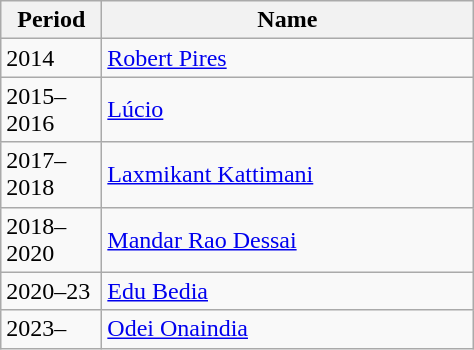<table class="wikitable">
<tr>
<th width="60px">Period</th>
<th width="240px">Name</th>
</tr>
<tr>
<td>2014</td>
<td> <a href='#'>Robert Pires</a></td>
</tr>
<tr>
<td>2015–2016</td>
<td> <a href='#'>Lúcio</a></td>
</tr>
<tr>
<td>2017–2018</td>
<td> <a href='#'>Laxmikant Kattimani</a></td>
</tr>
<tr>
<td>2018–2020</td>
<td> <a href='#'>Mandar Rao Dessai</a></td>
</tr>
<tr>
<td>2020–23</td>
<td> <a href='#'>Edu Bedia</a></td>
</tr>
<tr>
<td>2023–</td>
<td> <a href='#'>Odei Onaindia</a></td>
</tr>
</table>
